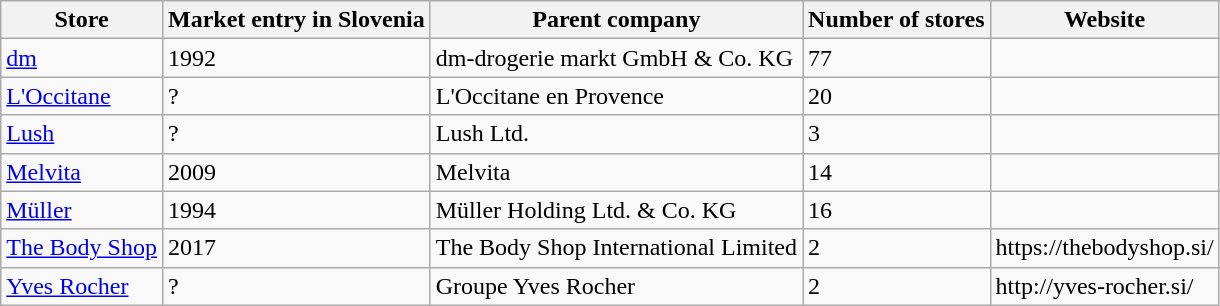<table class="wikitable sortable">
<tr>
<th>Store</th>
<th>Market entry in Slovenia</th>
<th>Parent company</th>
<th>Number of stores</th>
<th>Website</th>
</tr>
<tr>
<td><a href='#'>dm</a></td>
<td>1992</td>
<td>dm-drogerie markt GmbH & Co. KG</td>
<td>77</td>
<td></td>
</tr>
<tr>
<td><a href='#'>L'Occitane</a></td>
<td>?</td>
<td>L'Occitane en Provence</td>
<td>20</td>
<td></td>
</tr>
<tr>
<td><a href='#'>Lush</a></td>
<td>?</td>
<td>Lush Ltd.</td>
<td>3</td>
<td></td>
</tr>
<tr>
<td><a href='#'>Melvita</a></td>
<td>2009</td>
<td>Melvita</td>
<td>14</td>
<td></td>
</tr>
<tr>
<td><a href='#'>Müller</a></td>
<td>1994</td>
<td>Müller Holding Ltd. & Co. KG</td>
<td>16</td>
<td></td>
</tr>
<tr>
<td><a href='#'>The Body Shop</a></td>
<td>2017</td>
<td>The Body Shop International Limited</td>
<td>2</td>
<td>https://thebodyshop.si/</td>
</tr>
<tr>
<td><a href='#'>Yves Rocher</a></td>
<td>?</td>
<td>Groupe Yves Rocher</td>
<td>2</td>
<td>http://yves-rocher.si/</td>
</tr>
</table>
